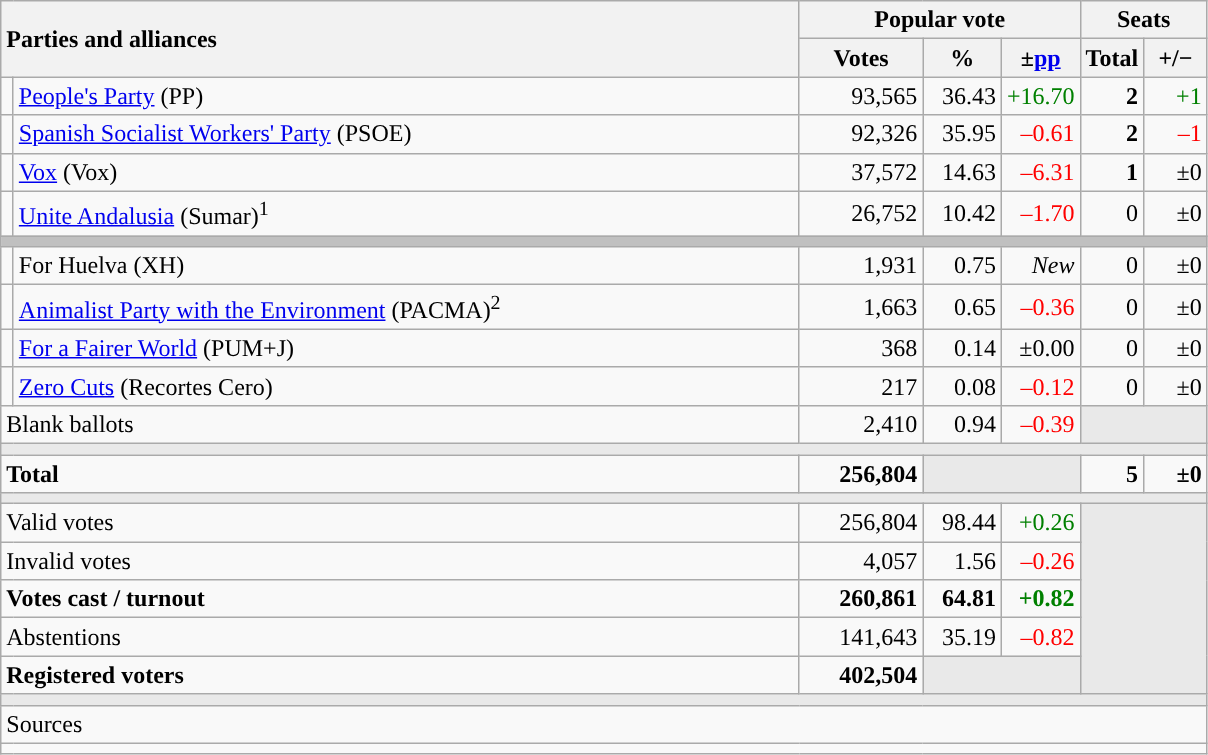<table class="wikitable" style="text-align:right;">
<tr>
<th style="text-align:left;" rowspan="2" colspan="2" width="525">Parties and alliances</th>
<th colspan="3">Popular vote</th>
<th colspan="2">Seats</th>
</tr>
<tr>
<th width="75">Votes</th>
<th width="45">%</th>
<th width="45">±<a href='#'>pp</a></th>
<th width="35">Total</th>
<th width="35">+/−</th>
</tr>
<tr>
<td width="1" style="color:inherit;background:"></td>
<td align="left"><a href='#'>People's Party</a> (PP)</td>
<td>93,565</td>
<td>36.43</td>
<td style="color:green;">+16.70</td>
<td><strong>2</strong></td>
<td style="color:green;">+1</td>
</tr>
<tr>
<td style="color:inherit;background:"></td>
<td align="left"><a href='#'>Spanish Socialist Workers' Party</a> (PSOE)</td>
<td>92,326</td>
<td>35.95</td>
<td style="color:red;">–0.61</td>
<td><strong>2</strong></td>
<td style="color:red;">–1</td>
</tr>
<tr>
<td style="color:inherit;background:"></td>
<td align="left"><a href='#'>Vox</a> (Vox)</td>
<td>37,572</td>
<td>14.63</td>
<td style="color:red;">–6.31</td>
<td><strong>1</strong></td>
<td>±0</td>
</tr>
<tr>
<td style="color:inherit;background:"></td>
<td align="left"><a href='#'>Unite Andalusia</a> (Sumar)<sup>1</sup></td>
<td>26,752</td>
<td>10.42</td>
<td style="color:red;">–1.70</td>
<td>0</td>
<td>±0</td>
</tr>
<tr>
<td colspan="7" bgcolor="#C0C0C0"></td>
</tr>
<tr>
<td style="color:inherit;background:"></td>
<td align="left">For Huelva (XH)</td>
<td>1,931</td>
<td>0.75</td>
<td><em>New</em></td>
<td>0</td>
<td>±0</td>
</tr>
<tr>
<td style="color:inherit;background:"></td>
<td align="left"><a href='#'>Animalist Party with the Environment</a> (PACMA)<sup>2</sup></td>
<td>1,663</td>
<td>0.65</td>
<td style="color:red;">–0.36</td>
<td>0</td>
<td>±0</td>
</tr>
<tr>
<td style="color:inherit;background:"></td>
<td align="left"><a href='#'>For a Fairer World</a> (PUM+J)</td>
<td>368</td>
<td>0.14</td>
<td>±0.00</td>
<td>0</td>
<td>±0</td>
</tr>
<tr>
<td style="color:inherit;background:"></td>
<td align="left"><a href='#'>Zero Cuts</a> (Recortes Cero)</td>
<td>217</td>
<td>0.08</td>
<td style="color:red;">–0.12</td>
<td>0</td>
<td>±0</td>
</tr>
<tr>
<td align="left" colspan="2">Blank ballots</td>
<td>2,410</td>
<td>0.94</td>
<td style="color:red;">–0.39</td>
<td bgcolor="#E9E9E9" colspan="2"></td>
</tr>
<tr>
<td colspan="7" bgcolor="#E9E9E9"></td>
</tr>
<tr style="font-weight:bold;">
<td align="left" colspan="2">Total</td>
<td>256,804</td>
<td bgcolor="#E9E9E9" colspan="2"></td>
<td>5</td>
<td>±0</td>
</tr>
<tr>
<td colspan="7" bgcolor="#E9E9E9"></td>
</tr>
<tr>
<td align="left" colspan="2">Valid votes</td>
<td>256,804</td>
<td>98.44</td>
<td style="color:green;">+0.26</td>
<td bgcolor="#E9E9E9" colspan="2" rowspan="5"></td>
</tr>
<tr>
<td align="left" colspan="2">Invalid votes</td>
<td>4,057</td>
<td>1.56</td>
<td style="color:red;">–0.26</td>
</tr>
<tr style="font-weight:bold;">
<td align="left" colspan="2">Votes cast / turnout</td>
<td>260,861</td>
<td>64.81</td>
<td style="color:green;">+0.82</td>
</tr>
<tr>
<td align="left" colspan="2">Abstentions</td>
<td>141,643</td>
<td>35.19</td>
<td style="color:red;">–0.82</td>
</tr>
<tr style="font-weight:bold;">
<td align="left" colspan="2">Registered voters</td>
<td>402,504</td>
<td bgcolor="#E9E9E9" colspan="2"></td>
</tr>
<tr>
<td colspan="7" bgcolor="#E9E9E9"></td>
</tr>
<tr>
<td align="left" colspan="7">Sources</td>
</tr>
<tr>
<td colspan="7" style="text-align:left; max-width:790px;"></td>
</tr>
</table>
